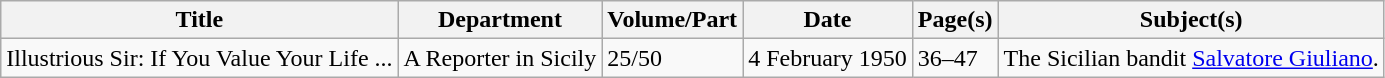<table class="wikitable" border="1">
<tr>
<th>Title</th>
<th>Department</th>
<th>Volume/Part</th>
<th>Date</th>
<th>Page(s)</th>
<th>Subject(s)</th>
</tr>
<tr>
<td>Illustrious Sir: If You Value Your Life ...</td>
<td>A Reporter in Sicily</td>
<td>25/50</td>
<td>4 February 1950</td>
<td>36–47</td>
<td>The Sicilian bandit <a href='#'>Salvatore Giuliano</a>.</td>
</tr>
</table>
